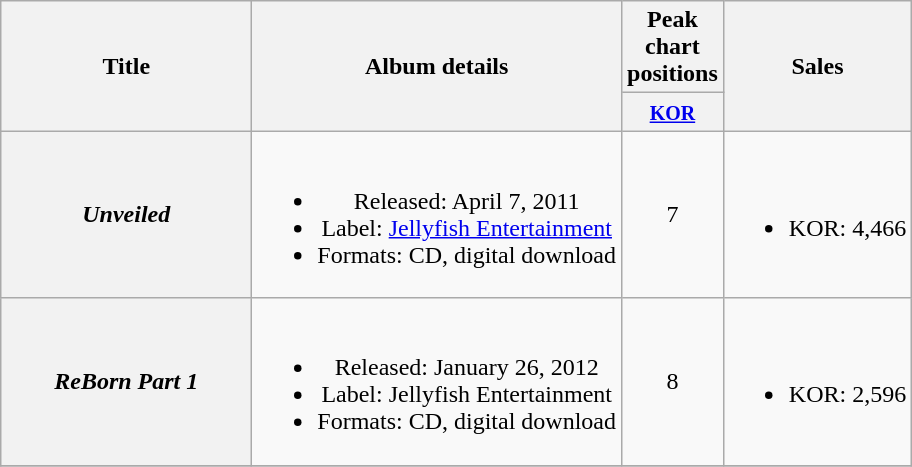<table class="wikitable plainrowheaders" style="text-align:center;">
<tr>
<th rowspan="2" scope="col" style="width:10em;">Title</th>
<th rowspan="2" scope="col">Album details</th>
<th scope="col">Peak chart positions</th>
<th rowspan="2" scope="col">Sales</th>
</tr>
<tr>
<th style="width:3em;"><small><a href='#'>KOR</a></small><br></th>
</tr>
<tr>
<th scope="row"><em>Unveiled</em></th>
<td><br><ul><li>Released: April 7, 2011</li><li>Label: <a href='#'>Jellyfish Entertainment</a></li><li>Formats: CD, digital download</li></ul></td>
<td>7</td>
<td><br><ul><li>KOR: 4,466</li></ul></td>
</tr>
<tr>
<th scope="row"><em>ReBorn Part 1</em></th>
<td><br><ul><li>Released: January 26, 2012</li><li>Label: Jellyfish Entertainment</li><li>Formats: CD, digital download</li></ul></td>
<td>8</td>
<td><br><ul><li>KOR: 2,596</li></ul></td>
</tr>
<tr>
</tr>
</table>
